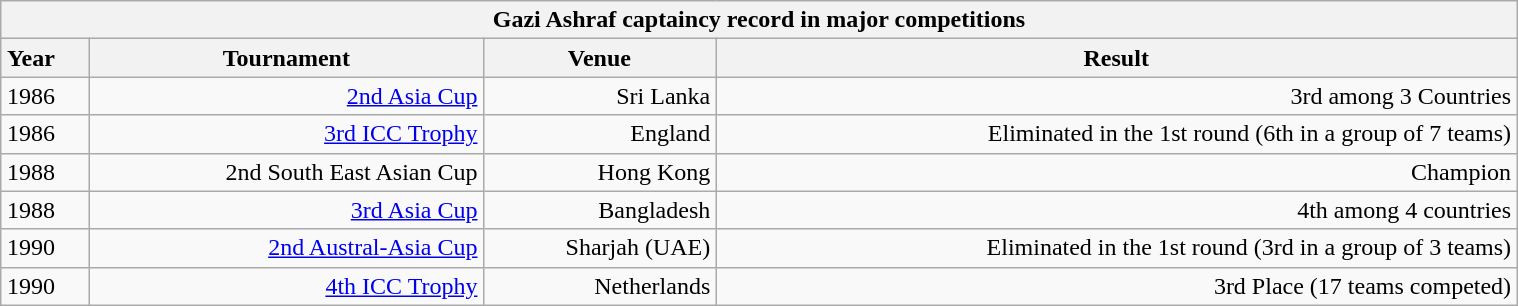<table class="wikitable" style="margin: 1em auto 1em auto" width="80%">
<tr>
<th colspan=4>Gazi Ashraf captaincy record in major competitions</th>
</tr>
<tr>
<th style="text-align:left;">Year</th>
<th>Tournament</th>
<th>Venue</th>
<th>Result</th>
</tr>
<tr style="text-align:right;">
<td style="text-align:left;">1986</td>
<td><a href='#'>2nd Asia Cup</a></td>
<td>Sri Lanka</td>
<td>3rd among 3 Countries</td>
</tr>
<tr style="text-align:right;">
<td style="text-align:left;">1986</td>
<td><a href='#'>3rd ICC Trophy</a></td>
<td>England</td>
<td>Eliminated in the 1st round (6th in a group of 7 teams)</td>
</tr>
<tr style="text-align:right;">
<td style="text-align:left;">1988</td>
<td>2nd South East Asian Cup</td>
<td>Hong Kong</td>
<td>Champion</td>
</tr>
<tr style="text-align:right;">
<td style="text-align:left;">1988</td>
<td><a href='#'>3rd Asia Cup</a></td>
<td>Bangladesh</td>
<td>4th among 4 countries</td>
</tr>
<tr style="text-align:right;">
<td style="text-align:left;">1990</td>
<td><a href='#'>2nd Austral-Asia Cup</a></td>
<td>Sharjah (UAE)</td>
<td>Eliminated in the 1st round (3rd in a group of 3 teams)</td>
</tr>
<tr style="text-align:right;">
<td style="text-align:left;">1990</td>
<td><a href='#'>4th ICC Trophy</a></td>
<td>Netherlands</td>
<td>3rd Place (17 teams competed)</td>
</tr>
</table>
